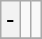<table class="wikitable">
<tr>
<th !>-</th>
<td></td>
<td></td>
</tr>
<tr>
</tr>
</table>
